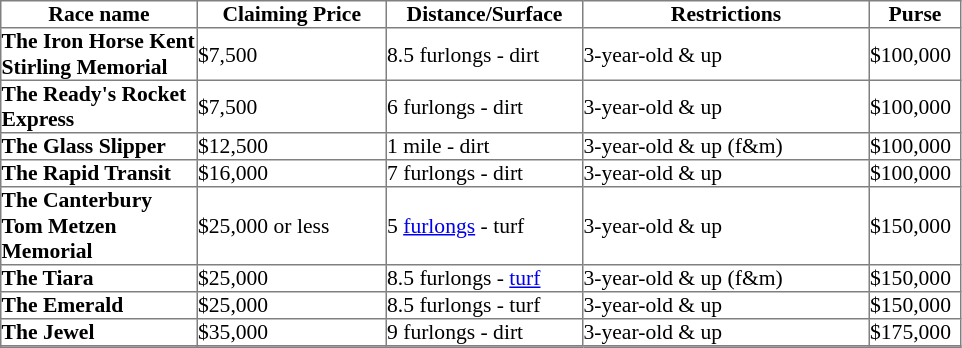<table border="1" cellpadding="0" style="border-collapse: collapse; font-size:90%">
<tr bgcolor="FFFFFF" align="center">
<td width="130px"><strong>Race name</strong></td>
<td width="125px"><strong>Claiming Price</strong></td>
<td width="130px"><strong>Distance/Surface</strong></td>
<td width="190px"><strong>Restrictions</strong></td>
<td width="60px"><strong>Purse</strong></td>
</tr>
<tr>
<td><strong>The Iron Horse Kent Stirling Memorial</strong></td>
<td>$7,500</td>
<td>8.5 furlongs - dirt</td>
<td>3-year-old & up</td>
<td>$100,000</td>
</tr>
<tr>
<td><strong>The Ready's Rocket Express</strong></td>
<td>$7,500</td>
<td>6 furlongs - dirt</td>
<td>3-year-old & up</td>
<td>$100,000</td>
</tr>
<tr>
<td><strong>The Glass Slipper</strong></td>
<td>$12,500</td>
<td>1 mile - dirt</td>
<td>3-year-old & up (f&m)</td>
<td>$100,000</td>
</tr>
<tr>
<td><strong>The Rapid Transit</strong></td>
<td>$16,000</td>
<td>7 furlongs - dirt</td>
<td>3-year-old & up</td>
<td>$100,000</td>
</tr>
<tr>
<td><strong>The Canterbury Tom Metzen Memorial</strong></td>
<td>$25,000 or less</td>
<td>5 <a href='#'>furlongs</a> - turf</td>
<td>3-year-old & up</td>
<td>$150,000</td>
</tr>
<tr>
<td><strong>The Tiara</strong></td>
<td>$25,000</td>
<td>8.5 furlongs - <a href='#'>turf</a></td>
<td>3-year-old & up (f&m)</td>
<td>$150,000</td>
</tr>
<tr>
<td><strong>The Emerald</strong></td>
<td>$25,000</td>
<td>8.5 furlongs - turf</td>
<td>3-year-old & up</td>
<td>$150,000</td>
</tr>
<tr>
<td><strong>The Jewel</strong></td>
<td>$35,000</td>
<td>9 furlongs - dirt</td>
<td>3-year-old & up</td>
<td>$175,000</td>
</tr>
<tr>
<td></td>
</tr>
</table>
